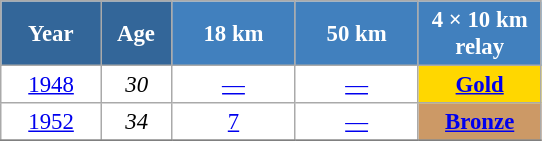<table class="wikitable" style="font-size:95%; text-align:center; border:grey solid 1px; border-collapse:collapse; background:#ffffff;">
<tr>
<th style="background-color:#369; color:white; width:60px;"> Year </th>
<th style="background-color:#369; color:white; width:40px;"> Age </th>
<th style="background-color:#4180be; color:white; width:75px;"> 18 km </th>
<th style="background-color:#4180be; color:white; width:75px;"> 50 km </th>
<th style="background-color:#4180be; color:white; width:75px;"> 4 × 10 km <br> relay </th>
</tr>
<tr>
<td><a href='#'>1948</a></td>
<td><em>30</em></td>
<td><a href='#'>—</a></td>
<td><a href='#'>—</a></td>
<td style="background:gold;"><a href='#'><strong>Gold</strong></a></td>
</tr>
<tr>
<td><a href='#'>1952</a></td>
<td><em>34</em></td>
<td><a href='#'>7</a></td>
<td><a href='#'>—</a></td>
<td bgcolor="cc9966"><a href='#'><strong>Bronze</strong></a></td>
</tr>
<tr>
</tr>
</table>
